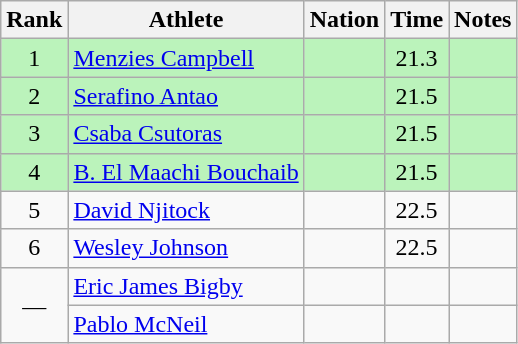<table class="wikitable sortable" style="text-align:center">
<tr>
<th>Rank</th>
<th>Athlete</th>
<th>Nation</th>
<th>Time</th>
<th>Notes</th>
</tr>
<tr bgcolor=bbf3bb>
<td>1</td>
<td align=left><a href='#'>Menzies Campbell</a></td>
<td align=left></td>
<td>21.3</td>
<td></td>
</tr>
<tr bgcolor=bbf3bb>
<td>2</td>
<td align=left><a href='#'>Serafino Antao</a></td>
<td align=left></td>
<td>21.5</td>
<td></td>
</tr>
<tr bgcolor=bbf3bb>
<td>3</td>
<td align=left><a href='#'>Csaba Csutoras</a></td>
<td align=left></td>
<td>21.5</td>
<td></td>
</tr>
<tr bgcolor=bbf3bb>
<td>4</td>
<td align=left><a href='#'>B. El Maachi Bouchaib</a></td>
<td align=left></td>
<td>21.5</td>
<td></td>
</tr>
<tr>
<td>5</td>
<td align=left><a href='#'>David Njitock</a></td>
<td align=left></td>
<td>22.5</td>
<td></td>
</tr>
<tr>
<td>6</td>
<td align=left><a href='#'>Wesley Johnson</a></td>
<td align=left></td>
<td>22.5</td>
<td></td>
</tr>
<tr>
<td rowspan=2 data-sort-value=7>—</td>
<td align=left><a href='#'>Eric James Bigby</a></td>
<td align=left></td>
<td data-sort-value=99.9></td>
<td></td>
</tr>
<tr>
<td align=left><a href='#'>Pablo McNeil</a></td>
<td align=left></td>
<td data-sort-value=99.9></td>
<td></td>
</tr>
</table>
